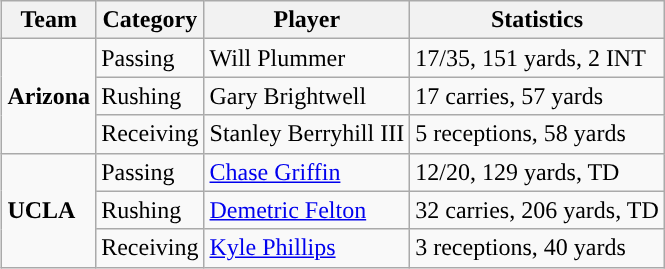<table class="wikitable" style="float: right;">
<tr>
<th>Team</th>
<th>Category</th>
<th>Player</th>
<th>Statistics</th>
</tr>
<tr>
<td rowspan=3><strong>Arizona</strong></td>
<td>Passing</td>
<td>Will Plummer</td>
<td>17/35, 151 yards, 2 INT</td>
</tr>
<tr>
<td>Rushing</td>
<td>Gary Brightwell</td>
<td>17 carries, 57 yards</td>
</tr>
<tr>
<td>Receiving</td>
<td>Stanley Berryhill III</td>
<td>5 receptions, 58 yards</td>
</tr>
<tr>
<td rowspan=3><strong>UCLA</strong></td>
<td>Passing</td>
<td><a href='#'>Chase Griffin</a></td>
<td>12/20, 129 yards, TD</td>
</tr>
<tr>
<td>Rushing</td>
<td><a href='#'>Demetric Felton</a></td>
<td>32 carries, 206 yards, TD</td>
</tr>
<tr>
<td>Receiving</td>
<td><a href='#'>Kyle Phillips</a></td>
<td>3 receptions, 40 yards</td>
</tr>
</table>
